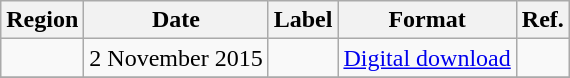<table class=wikitable>
<tr>
<th>Region</th>
<th>Date</th>
<th>Label</th>
<th>Format</th>
<th>Ref.</th>
</tr>
<tr>
<td></td>
<td>2 November 2015</td>
<td></td>
<td><a href='#'>Digital download</a></td>
<td></td>
</tr>
<tr>
</tr>
</table>
